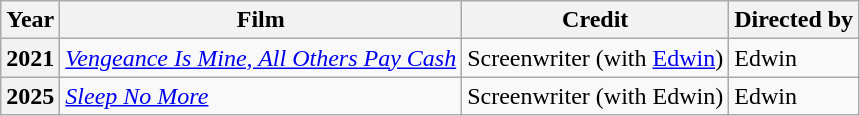<table class="wikitable">
<tr>
<th scope="col">Year</th>
<th scope="col">Film</th>
<th scope="col">Credit</th>
<th scope="col">Directed by</th>
</tr>
<tr>
<th>2021</th>
<td><em><a href='#'>Vengeance Is Mine, All Others Pay Cash</a></em></td>
<td>Screenwriter (with <a href='#'>Edwin</a>)</td>
<td>Edwin</td>
</tr>
<tr>
<th>2025</th>
<td><em><a href='#'>Sleep No More</a></em></td>
<td>Screenwriter (with Edwin)</td>
<td>Edwin</td>
</tr>
</table>
